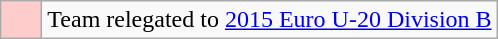<table class="wikitable">
<tr>
<td style="background: #fcc; width:20px;"></td>
<td>Team relegated to <a href='#'>2015 Euro U-20 Division B</a></td>
</tr>
</table>
